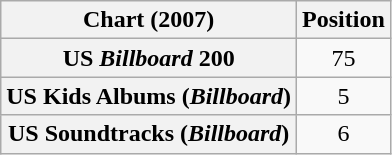<table class="wikitable sortable plainrowheaders" style="text-align:center">
<tr>
<th scope="col">Chart (2007)</th>
<th scope="col">Position</th>
</tr>
<tr>
<th scope="row">US <em>Billboard</em> 200</th>
<td>75</td>
</tr>
<tr>
<th scope="row">US Kids Albums (<em>Billboard</em>)</th>
<td>5</td>
</tr>
<tr>
<th scope="row">US Soundtracks (<em>Billboard</em>)</th>
<td>6</td>
</tr>
</table>
